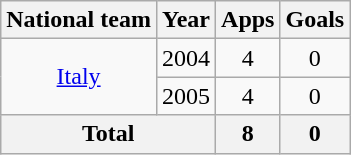<table class="wikitable" style="text-align:center">
<tr>
<th>National team</th>
<th>Year</th>
<th>Apps</th>
<th>Goals</th>
</tr>
<tr>
<td rowspan="2"><a href='#'>Italy</a></td>
<td>2004</td>
<td>4</td>
<td>0</td>
</tr>
<tr>
<td>2005</td>
<td>4</td>
<td>0</td>
</tr>
<tr>
<th colspan="2">Total</th>
<th>8</th>
<th>0</th>
</tr>
</table>
